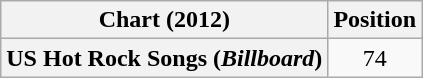<table class="wikitable plainrowheaders sortable" style="text-align:center;">
<tr>
<th>Chart (2012)</th>
<th>Position</th>
</tr>
<tr>
<th scope="row">US Hot Rock Songs (<em>Billboard</em>)</th>
<td>74</td>
</tr>
</table>
